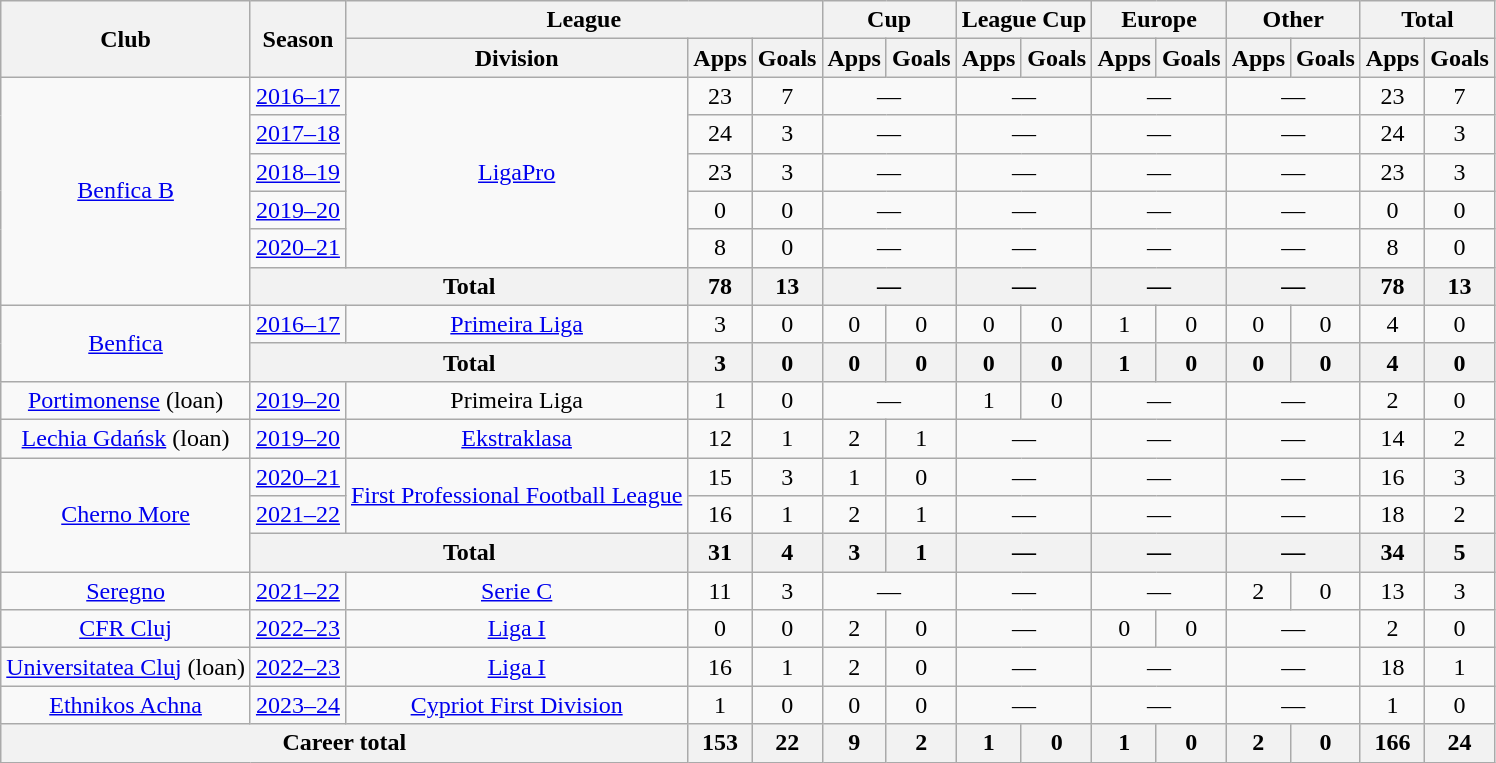<table class="wikitable" style="text-align: center;">
<tr>
<th rowspan="2">Club</th>
<th rowspan="2">Season</th>
<th colspan="3">League</th>
<th colspan="2">Cup</th>
<th colspan="2">League Cup</th>
<th colspan="2">Europe</th>
<th colspan="2">Other</th>
<th colspan="2">Total</th>
</tr>
<tr>
<th>Division</th>
<th>Apps</th>
<th>Goals</th>
<th>Apps</th>
<th>Goals</th>
<th>Apps</th>
<th>Goals</th>
<th>Apps</th>
<th>Goals</th>
<th>Apps</th>
<th>Goals</th>
<th>Apps</th>
<th>Goals</th>
</tr>
<tr>
<td rowspan="6"><a href='#'>Benfica B</a></td>
<td><a href='#'>2016–17</a></td>
<td rowspan="5"><a href='#'>LigaPro</a></td>
<td>23</td>
<td>7</td>
<td colspan="2">—</td>
<td colspan="2">—</td>
<td colspan="2">—</td>
<td colspan="2">—</td>
<td>23</td>
<td>7</td>
</tr>
<tr>
<td><a href='#'>2017–18</a></td>
<td>24</td>
<td>3</td>
<td colspan="2">—</td>
<td colspan="2">—</td>
<td colspan="2">—</td>
<td colspan="2">—</td>
<td>24</td>
<td>3</td>
</tr>
<tr>
<td><a href='#'>2018–19</a></td>
<td>23</td>
<td>3</td>
<td colspan="2">—</td>
<td colspan="2">—</td>
<td colspan="2">—</td>
<td colspan="2">—</td>
<td>23</td>
<td>3</td>
</tr>
<tr>
<td><a href='#'>2019–20</a></td>
<td>0</td>
<td>0</td>
<td colspan="2">—</td>
<td colspan="2">—</td>
<td colspan="2">—</td>
<td colspan="2">—</td>
<td>0</td>
<td>0</td>
</tr>
<tr>
<td><a href='#'>2020–21</a></td>
<td>8</td>
<td>0</td>
<td colspan="2">—</td>
<td colspan="2">—</td>
<td colspan="2">—</td>
<td colspan="2">—</td>
<td>8</td>
<td>0</td>
</tr>
<tr>
<th colspan="2">Total</th>
<th>78</th>
<th>13</th>
<th colspan="2">—</th>
<th colspan="2">—</th>
<th colspan="2">—</th>
<th colspan="2">—</th>
<th>78</th>
<th>13</th>
</tr>
<tr>
<td rowspan="2" valign="center"><a href='#'>Benfica</a></td>
<td><a href='#'>2016–17</a></td>
<td rowspan="1" valign="center"><a href='#'>Primeira Liga</a></td>
<td>3</td>
<td>0</td>
<td>0</td>
<td>0</td>
<td>0</td>
<td>0</td>
<td>1</td>
<td>0</td>
<td>0</td>
<td>0</td>
<td>4</td>
<td>0</td>
</tr>
<tr>
<th colspan="2">Total</th>
<th>3</th>
<th>0</th>
<th>0</th>
<th>0</th>
<th>0</th>
<th>0</th>
<th>1</th>
<th>0</th>
<th>0</th>
<th>0</th>
<th>4</th>
<th>0</th>
</tr>
<tr>
<td rowspan="1" valign="center"><a href='#'>Portimonense</a> (loan)</td>
<td><a href='#'>2019–20</a></td>
<td rowspan="1" valign="center">Primeira Liga</td>
<td>1</td>
<td>0</td>
<td colspan="2">—</td>
<td>1</td>
<td>0</td>
<td colspan="2">—</td>
<td colspan="2">—</td>
<td>2</td>
<td>0</td>
</tr>
<tr>
<td rowspan="1" valign="center"><a href='#'>Lechia Gdańsk</a> (loan)</td>
<td><a href='#'>2019–20</a></td>
<td rowspan="1" valign="center"><a href='#'>Ekstraklasa</a></td>
<td>12</td>
<td>1</td>
<td>2</td>
<td>1</td>
<td colspan="2">—</td>
<td colspan="2">—</td>
<td colspan="2">—</td>
<td>14</td>
<td>2</td>
</tr>
<tr>
<td rowspan="3"><a href='#'>Cherno More</a></td>
<td><a href='#'>2020–21</a></td>
<td rowspan="2"><a href='#'>First Professional Football League</a></td>
<td>15</td>
<td>3</td>
<td>1</td>
<td>0</td>
<td colspan="2">—</td>
<td colspan="2">—</td>
<td colspan="2">—</td>
<td>16</td>
<td>3</td>
</tr>
<tr>
<td><a href='#'>2021–22</a></td>
<td>16</td>
<td>1</td>
<td>2</td>
<td>1</td>
<td colspan="2">—</td>
<td colspan="2">—</td>
<td colspan="2">—</td>
<td>18</td>
<td>2</td>
</tr>
<tr>
<th colspan="2">Total</th>
<th>31</th>
<th>4</th>
<th>3</th>
<th>1</th>
<th colspan="2">—</th>
<th colspan="2">—</th>
<th colspan="2">—</th>
<th>34</th>
<th>5</th>
</tr>
<tr>
<td rowspan="1" valign="center"><a href='#'>Seregno</a></td>
<td><a href='#'>2021–22</a></td>
<td rowspan="1" valign="center"><a href='#'>Serie C</a></td>
<td>11</td>
<td>3</td>
<td colspan="2">—</td>
<td colspan="2">—</td>
<td colspan="2">—</td>
<td>2</td>
<td>0</td>
<td>13</td>
<td>3</td>
</tr>
<tr>
<td rowspan="1" valign="center"><a href='#'>CFR Cluj</a></td>
<td><a href='#'>2022–23</a></td>
<td rowspan="1" valign="center"><a href='#'>Liga I</a></td>
<td>0</td>
<td>0</td>
<td>2</td>
<td>0</td>
<td colspan="2">—</td>
<td>0</td>
<td>0</td>
<td colspan="2">—</td>
<td>2</td>
<td>0</td>
</tr>
<tr>
<td rowspan="1" valign="center"><a href='#'>Universitatea Cluj</a> (loan)</td>
<td><a href='#'>2022–23</a></td>
<td rowspan="1" valign="center"><a href='#'>Liga I</a></td>
<td>16</td>
<td>1</td>
<td>2</td>
<td>0</td>
<td colspan="2">—</td>
<td colspan="2">—</td>
<td colspan="2">—</td>
<td>18</td>
<td>1</td>
</tr>
<tr>
<td rowspan="1" valign="center"><a href='#'>Ethnikos Achna</a></td>
<td><a href='#'>2023–24</a></td>
<td rowspan="1" valign="center"><a href='#'>Cypriot First Division</a></td>
<td>1</td>
<td>0</td>
<td>0</td>
<td>0</td>
<td colspan="2">—</td>
<td colspan="2">—</td>
<td colspan="2">—</td>
<td>1</td>
<td>0</td>
</tr>
<tr>
<th colspan="3">Career total</th>
<th>153</th>
<th>22</th>
<th>9</th>
<th>2</th>
<th>1</th>
<th>0</th>
<th>1</th>
<th>0</th>
<th>2</th>
<th>0</th>
<th>166</th>
<th>24</th>
</tr>
</table>
